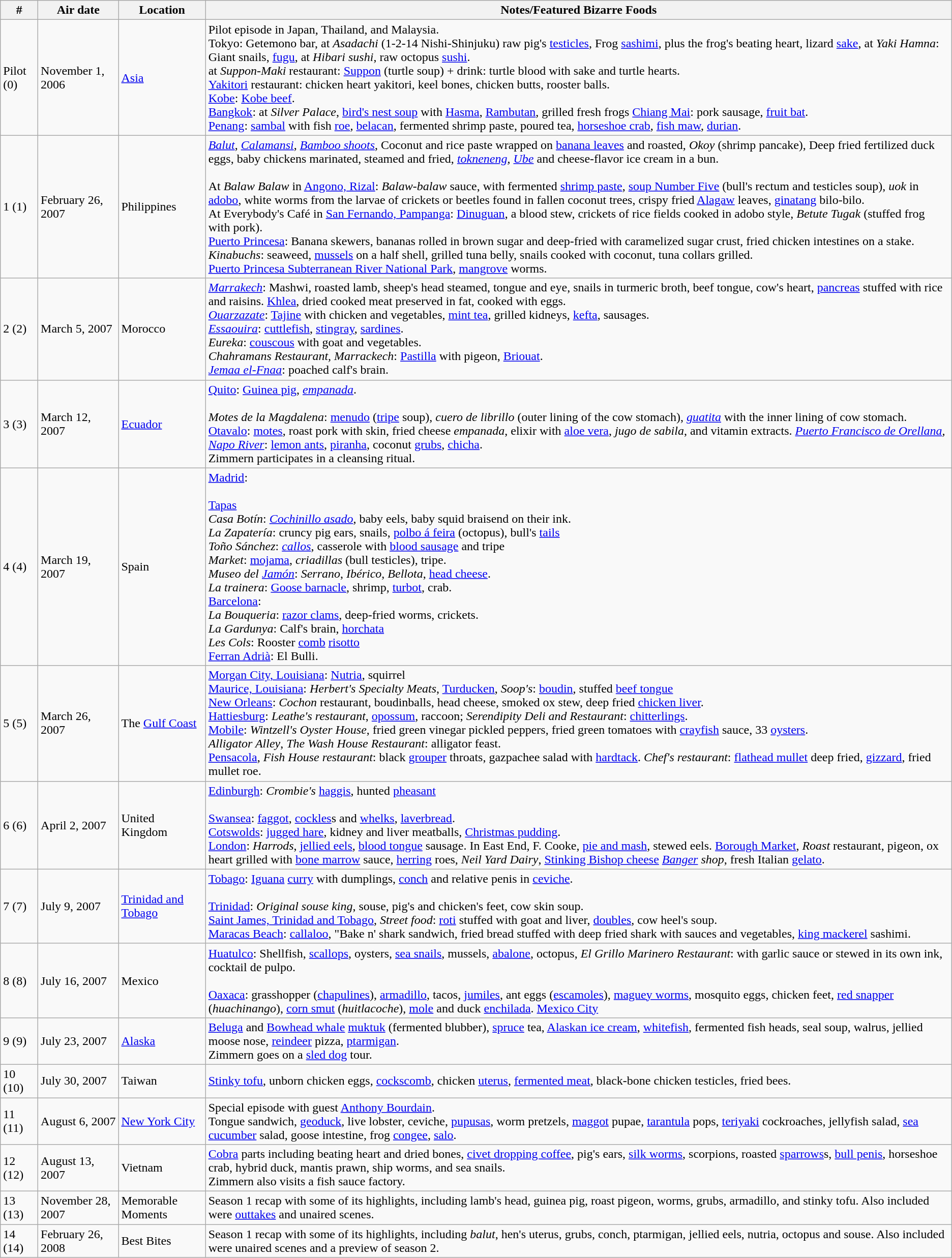<table class="wikitable">
<tr style="background:#EFEFEF">
<th>#</th>
<th>Air date</th>
<th>Location</th>
<th>Notes/Featured Bizarre Foods</th>
</tr>
<tr>
<td>Pilot (0)</td>
<td>November 1, 2006</td>
<td><a href='#'>Asia</a></td>
<td>Pilot episode in Japan, Thailand, and Malaysia.<br>Tokyo: Getemono bar, at <em>Asadachi</em> (1-2-14 Nishi-Shinjuku) raw pig's <a href='#'>testicles</a>, Frog <a href='#'>sashimi</a>, plus the frog's beating heart, lizard <a href='#'>sake</a>, at <em>Yaki Hamna</em>: Giant snails, <a href='#'>fugu</a>, at <em>Hibari sushi</em>, raw octopus <a href='#'>sushi</a>.<br>
at <em>Suppon-Maki</em> restaurant: <a href='#'>Suppon</a> (turtle soup) + drink: turtle blood with sake and turtle hearts.<br>
<a href='#'>Yakitori</a> restaurant: chicken heart yakitori, keel bones, chicken butts, rooster balls.<br>
<a href='#'>Kobe</a>: <a href='#'>Kobe beef</a>.<br>
<a href='#'>Bangkok</a>: at <em>Silver Palace</em>, <a href='#'>bird's nest soup</a> with <a href='#'>Hasma</a>, <a href='#'>Rambutan</a>, grilled fresh frogs
<a href='#'>Chiang Mai</a>: pork sausage, <a href='#'>fruit bat</a>.<br>
<a href='#'>Penang</a>: <a href='#'>sambal</a> with fish <a href='#'>roe</a>, <a href='#'>belacan</a>, fermented shrimp paste, poured tea, <a href='#'>horseshoe crab</a>, <a href='#'>fish maw</a>, <a href='#'>durian</a>.</td>
</tr>
<tr>
<td>1 (1)</td>
<td>February 26, 2007</td>
<td>Philippines</td>
<td><em><a href='#'>Balut</a></em>, <em><a href='#'>Calamansi</a></em>, <em><a href='#'>Bamboo shoots</a></em>, Coconut and rice paste wrapped on <a href='#'>banana leaves</a> and roasted, <em>Okoy</em> (shrimp pancake), Deep fried fertilized duck eggs, baby chickens marinated, steamed and fried, <em><a href='#'>tokneneng</a></em>, <em><a href='#'>Ube</a></em> and cheese-flavor ice cream in a bun.<br><br>At <em>Balaw Balaw</em> in <a href='#'>Angono, Rizal</a>: <em>Balaw-balaw</em> sauce, with fermented <a href='#'>shrimp paste</a>, <a href='#'>soup Number Five</a> (bull's rectum and testicles soup), <em>uok</em> in <a href='#'>adobo</a>, white worms from the larvae of crickets or beetles found in fallen coconut trees, crispy fried <a href='#'>Alagaw</a> leaves, <a href='#'>ginatang</a> bilo-bilo.<br>
At Everybody's Café in <a href='#'>San Fernando, Pampanga</a>: <a href='#'>Dinuguan</a>, a blood stew, crickets of rice fields cooked in adobo style, <em>Betute Tugak</em> (stuffed frog with pork).<br>
<a href='#'>Puerto Princesa</a>: Banana skewers, bananas rolled in brown sugar and deep-fried with caramelized sugar crust, fried chicken intestines on a stake.<br>
<em>Kinabuchs</em>: seaweed, <a href='#'>mussels</a> on a half shell, grilled tuna belly, snails cooked with coconut, tuna collars grilled.<br>
<a href='#'>Puerto Princesa Subterranean River National Park</a>, <a href='#'>mangrove</a> worms.</td>
</tr>
<tr>
<td>2 (2)</td>
<td>March 5, 2007</td>
<td>Morocco</td>
<td><em><a href='#'>Marrakech</a></em>: Mashwi, roasted lamb, sheep's head steamed, tongue and eye, snails in turmeric broth, beef tongue, cow's heart, <a href='#'>pancreas</a> stuffed with rice and raisins. <a href='#'>Khlea</a>, dried cooked meat preserved in fat, cooked with eggs.<br><em><a href='#'>Ouarzazate</a></em>: <a href='#'>Tajine</a> with chicken and vegetables, <a href='#'>mint tea</a>, grilled kidneys, <a href='#'>kefta</a>, sausages.<br>
<em><a href='#'>Essaouira</a></em>: <a href='#'>cuttlefish</a>, <a href='#'>stingray</a>, <a href='#'>sardines</a>.<br>
<em>Eureka</em>: <a href='#'>couscous</a> with goat and vegetables.<br>
<em>Chahramans Restaurant, Marrackech</em>: <a href='#'>Pastilla</a> with pigeon, <a href='#'>Briouat</a>.<br>
<em><a href='#'>Jemaa el-Fnaa</a></em>: poached calf's brain.</td>
</tr>
<tr>
<td>3 (3)</td>
<td>March 12, 2007</td>
<td><a href='#'>Ecuador</a></td>
<td><a href='#'>Quito</a>: <a href='#'>Guinea pig</a>, <em><a href='#'>empanada</a></em>.<br><br><em>Motes de la Magdalena</em>: <a href='#'>menudo</a> (<a href='#'>tripe</a> soup), <em>cuero de librillo</em> (outer lining of the cow stomach), <em><a href='#'>guatita</a></em> with the inner lining of cow stomach.<br>
<a href='#'>Otavalo</a>: <a href='#'>motes</a>, roast pork with skin, fried cheese <em>empanada</em>, elixir with <a href='#'>aloe vera</a>, <em>jugo de sabila</em>, and vitamin extracts.
<em><a href='#'>Puerto Francisco de Orellana</a>, <a href='#'>Napo River</a></em>: <a href='#'>lemon ants</a>, <a href='#'>piranha</a>, coconut <a href='#'>grubs</a>, <a href='#'>chicha</a>.<br>Zimmern participates in a cleansing ritual.</td>
</tr>
<tr>
<td>4 (4)</td>
<td>March 19, 2007</td>
<td>Spain</td>
<td><a href='#'>Madrid</a>:<br><br><a href='#'>Tapas</a><br>
<em>Casa Botín</em>: <em><a href='#'>Cochinillo asado</a></em>, baby eels, baby squid braisend on their ink.<br>
<em>La Zapatería</em>: cruncy pig ears, snails, <a href='#'>polbo á feira</a> (octopus), bull's <a href='#'>tails</a><br>
<em>Toño Sánchez</em>: <em><a href='#'>callos</a></em>, casserole with <a href='#'>blood sausage</a> and tripe<br>
<em>Market</em>: <a href='#'>mojama</a>, <em>criadillas</em> (bull testicles), tripe.<br>
<em>Museo del <a href='#'>Jamón</a></em>: <em>Serrano</em>, <em>Ibérico</em>, <em>Bellota</em>, <a href='#'>head cheese</a>.<br>
<em>La trainera</em>: <a href='#'>Goose barnacle</a>, shrimp, <a href='#'>turbot</a>, crab.<br>
<a href='#'>Barcelona</a>:<br>
<em>La Bouqueria</em>: <a href='#'>razor clams</a>, deep-fried worms, crickets.<br>
<em>La Gardunya</em>: Calf's brain, <a href='#'>horchata</a><br>
<em>Les Cols</em>: Rooster <a href='#'>comb</a> <a href='#'>risotto</a><br>
<a href='#'>Ferran Adrià</a>: El Bulli.</td>
</tr>
<tr>
<td>5 (5)</td>
<td>March 26, 2007</td>
<td>The <a href='#'>Gulf Coast</a></td>
<td><a href='#'>Morgan City, Louisiana</a>: <a href='#'>Nutria</a>, squirrel<br><a href='#'>Maurice, Louisiana</a>: <em>Herbert's Specialty Meats</em>, <a href='#'>Turducken</a>, <em>Soop's</em>: <a href='#'>boudin</a>, stuffed <a href='#'>beef tongue</a><br>
<a href='#'>New Orleans</a>: <em>Cochon</em> restaurant, boudinballs, head cheese, smoked ox stew, deep fried <a href='#'>chicken liver</a>.<br>
<a href='#'>Hattiesburg</a>: <em>Leathe's restaurant</em>, <a href='#'>opossum</a>, raccoon; <em>Serendipity Deli and Restaurant</em>: <a href='#'>chitterlings</a>.<br>
<a href='#'>Mobile</a>: <em>Wintzell's Oyster House</em>, fried green vinegar pickled peppers, fried green tomatoes with <a href='#'>crayfish</a> sauce, 33 <a href='#'>oysters</a>.<br>
<em>Alligator Alley</em>, <em>The Wash House Restaurant</em>: alligator feast.<br>
<a href='#'>Pensacola</a>, <em>Fish House restaurant</em>: black <a href='#'>grouper</a> throats, gazpachee salad with <a href='#'>hardtack</a>. <em>Chef's restaurant</em>: <a href='#'>flathead mullet</a> deep fried, <a href='#'>gizzard</a>, fried mullet roe.</td>
</tr>
<tr>
<td>6 (6)</td>
<td>April 2, 2007</td>
<td>United Kingdom</td>
<td><a href='#'>Edinburgh</a>: <em>Crombie's</em> <a href='#'>haggis</a>, hunted <a href='#'>pheasant</a><br><br><a href='#'>Swansea</a>: <a href='#'>faggot</a>, <a href='#'>cockles</a>s and <a href='#'>whelks</a>, <a href='#'>laverbread</a>.<br>
<a href='#'>Cotswolds</a>: <a href='#'>jugged hare</a>, kidney and liver meatballs, <a href='#'>Christmas pudding</a>.<br>
<a href='#'>London</a>: <em>Harrods</em>, <a href='#'>jellied eels</a>, <a href='#'>blood tongue</a> sausage. In East End, F. Cooke, <a href='#'>pie and mash</a>, stewed eels. <a href='#'>Borough Market</a>, <em>Roast</em> restaurant, pigeon, ox heart grilled with <a href='#'>bone marrow</a> sauce, <a href='#'>herring</a> roes, <em>Neil Yard Dairy</em>, <a href='#'>Stinking Bishop cheese</a> <em><a href='#'>Banger</a> shop</em>, fresh Italian <a href='#'>gelato</a>.</td>
</tr>
<tr>
<td>7 (7)</td>
<td>July 9, 2007</td>
<td><a href='#'>Trinidad and Tobago</a></td>
<td><a href='#'>Tobago</a>: <a href='#'>Iguana</a> <a href='#'>curry</a> with dumplings, <a href='#'>conch</a> and relative penis in <a href='#'>ceviche</a>.<br><br><a href='#'>Trinidad</a>: <em>Original souse king</em>, souse, pig's and chicken's feet, cow skin soup.<br>
<a href='#'>Saint James, Trinidad and Tobago</a>, <em>Street food</em>: <a href='#'>roti</a> stuffed with goat and liver, <a href='#'>doubles</a>, cow heel's soup.<br>
<a href='#'>Maracas Beach</a>: <a href='#'>callaloo</a>, "Bake n' shark sandwich, fried bread stuffed with deep fried shark with sauces and vegetables, <a href='#'>king mackerel</a> sashimi.</td>
</tr>
<tr>
<td>8 (8)</td>
<td>July 16, 2007</td>
<td>Mexico</td>
<td><a href='#'>Huatulco</a>: Shellfish, <a href='#'>scallops</a>, oysters, <a href='#'>sea snails</a>, mussels, <a href='#'>abalone</a>, octopus, <em>El Grillo Marinero Restaurant</em>: with garlic sauce or stewed in its own ink, cocktail de pulpo.<br><br><a href='#'>Oaxaca</a>: grasshopper (<a href='#'>chapulines</a>), <a href='#'>armadillo</a>, tacos, <a href='#'>jumiles</a>, ant eggs (<a href='#'>escamoles</a>), <a href='#'>maguey worms</a>, mosquito eggs, chicken feet, <a href='#'>red snapper</a> (<em>huachinango</em>), <a href='#'>corn smut</a> (<em>huitlacoche</em>), <a href='#'>mole</a> and duck <a href='#'>enchilada</a>. <a href='#'>Mexico City</a></td>
</tr>
<tr>
<td>9 (9)</td>
<td>July 23, 2007</td>
<td><a href='#'>Alaska</a></td>
<td><a href='#'>Beluga</a> and <a href='#'>Bowhead whale</a> <a href='#'>muktuk</a> (fermented blubber), <a href='#'>spruce</a> tea, <a href='#'>Alaskan ice cream</a>, <a href='#'>whitefish</a>, fermented fish heads, seal soup, walrus, jellied moose nose, <a href='#'>reindeer</a> pizza, <a href='#'>ptarmigan</a>.<br>Zimmern goes on a <a href='#'>sled dog</a> tour.</td>
</tr>
<tr>
<td>10 (10)</td>
<td>July 30, 2007</td>
<td>Taiwan</td>
<td><a href='#'>Stinky tofu</a>, unborn chicken eggs, <a href='#'>cockscomb</a>, chicken <a href='#'>uterus</a>, <a href='#'>fermented meat</a>, black-bone chicken testicles, fried bees.</td>
</tr>
<tr>
<td>11 (11)</td>
<td>August 6, 2007</td>
<td><a href='#'>New York City</a></td>
<td>Special episode with guest <a href='#'>Anthony Bourdain</a>.<br>Tongue sandwich, <a href='#'>geoduck</a>, live lobster, ceviche, <a href='#'>pupusas</a>, worm pretzels, <a href='#'>maggot</a> pupae, <a href='#'>tarantula</a> pops, <a href='#'>teriyaki</a> cockroaches, jellyfish salad, <a href='#'>sea cucumber</a> salad, goose intestine, frog <a href='#'>congee</a>, <a href='#'>salo</a>.</td>
</tr>
<tr>
<td>12 (12)</td>
<td>August 13, 2007</td>
<td>Vietnam</td>
<td><a href='#'>Cobra</a> parts including beating heart and dried bones, <a href='#'>civet dropping coffee</a>, pig's ears, <a href='#'>silk worms</a>, scorpions, roasted <a href='#'>sparrows</a>s, <a href='#'>bull penis</a>, horseshoe crab, hybrid duck, mantis prawn, ship worms, and sea snails.<br>Zimmern also visits a fish sauce factory.</td>
</tr>
<tr>
<td>13 (13)</td>
<td>November 28, 2007</td>
<td>Memorable Moments</td>
<td>Season 1 recap with some of its highlights, including lamb's head, guinea pig, roast pigeon, worms, grubs, armadillo, and stinky tofu. Also included were <a href='#'>outtakes</a> and unaired scenes.</td>
</tr>
<tr>
<td>14 (14)</td>
<td>February 26, 2008</td>
<td>Best Bites</td>
<td>Season 1 recap with some of its highlights, including <em>balut</em>, hen's uterus, grubs, conch, ptarmigan, jellied eels, nutria, octopus and souse. Also included were unaired scenes and a preview of season 2.</td>
</tr>
</table>
